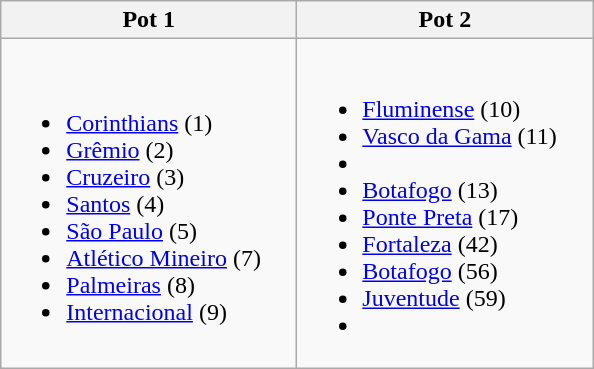<table class="wikitable">
<tr>
<th width="190">Pot 1</th>
<th width="190">Pot 2</th>
</tr>
<tr>
<td><br><ul><li> <a href='#'>Corinthians</a> (1)</li><li> <a href='#'>Grêmio</a> (2)</li><li> <a href='#'>Cruzeiro</a> (3)</li><li> <a href='#'>Santos</a> (4)</li><li> <a href='#'>São Paulo</a> (5)</li><li> <a href='#'>Atlético Mineiro</a> (7)</li><li> <a href='#'>Palmeiras</a> (8)</li><li> <a href='#'>Internacional</a> (9)</li></ul></td>
<td><br><ul><li> <a href='#'>Fluminense</a> (10)</li><li> <a href='#'>Vasco da Gama</a> (11)</li><li></li><li> <a href='#'>Botafogo</a> (13)</li><li> <a href='#'>Ponte Preta</a> (17)</li><li> <a href='#'>Fortaleza</a> (42)</li><li> <a href='#'>Botafogo</a> (56)</li><li> <a href='#'>Juventude</a> (59)</li><li></li></ul></td>
</tr>
</table>
